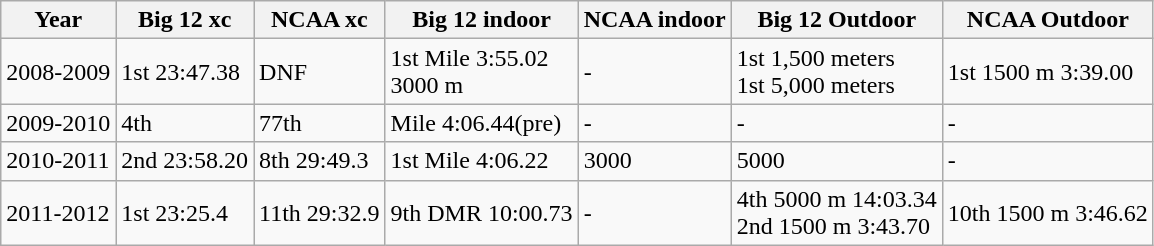<table class="wikitable sortable">
<tr>
<th>Year</th>
<th>Big 12 xc</th>
<th>NCAA xc</th>
<th>Big 12 indoor</th>
<th>NCAA indoor</th>
<th>Big 12 Outdoor</th>
<th>NCAA Outdoor</th>
</tr>
<tr>
<td>2008-2009</td>
<td>1st 23:47.38</td>
<td>DNF</td>
<td>1st Mile 3:55.02<br> 3000 m</td>
<td>-</td>
<td>1st 1,500 meters <br>1st 5,000 meters</td>
<td>1st 1500 m 3:39.00</td>
</tr>
<tr>
<td>2009-2010</td>
<td>4th</td>
<td>77th</td>
<td>Mile 4:06.44(pre)</td>
<td>-</td>
<td>-</td>
<td>-</td>
</tr>
<tr>
<td>2010-2011</td>
<td>2nd 23:58.20</td>
<td>8th 29:49.3</td>
<td>1st Mile 4:06.22</td>
<td>3000</td>
<td>5000</td>
<td>-</td>
</tr>
<tr>
<td>2011-2012</td>
<td>1st 23:25.4</td>
<td>11th 29:32.9</td>
<td>9th DMR 10:00.73</td>
<td>-</td>
<td>4th 5000 m 14:03.34<br> 2nd 1500 m 3:43.70</td>
<td>10th 1500 m 3:46.62</td>
</tr>
</table>
